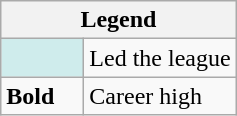<table class="wikitable mw-collapsible mw-collapsed">
<tr>
<th colspan="2">Legend</th>
</tr>
<tr>
<td style="background:#cfecec; width:3em;"></td>
<td>Led the league</td>
</tr>
<tr>
<td><strong>Bold</strong></td>
<td>Career high</td>
</tr>
</table>
